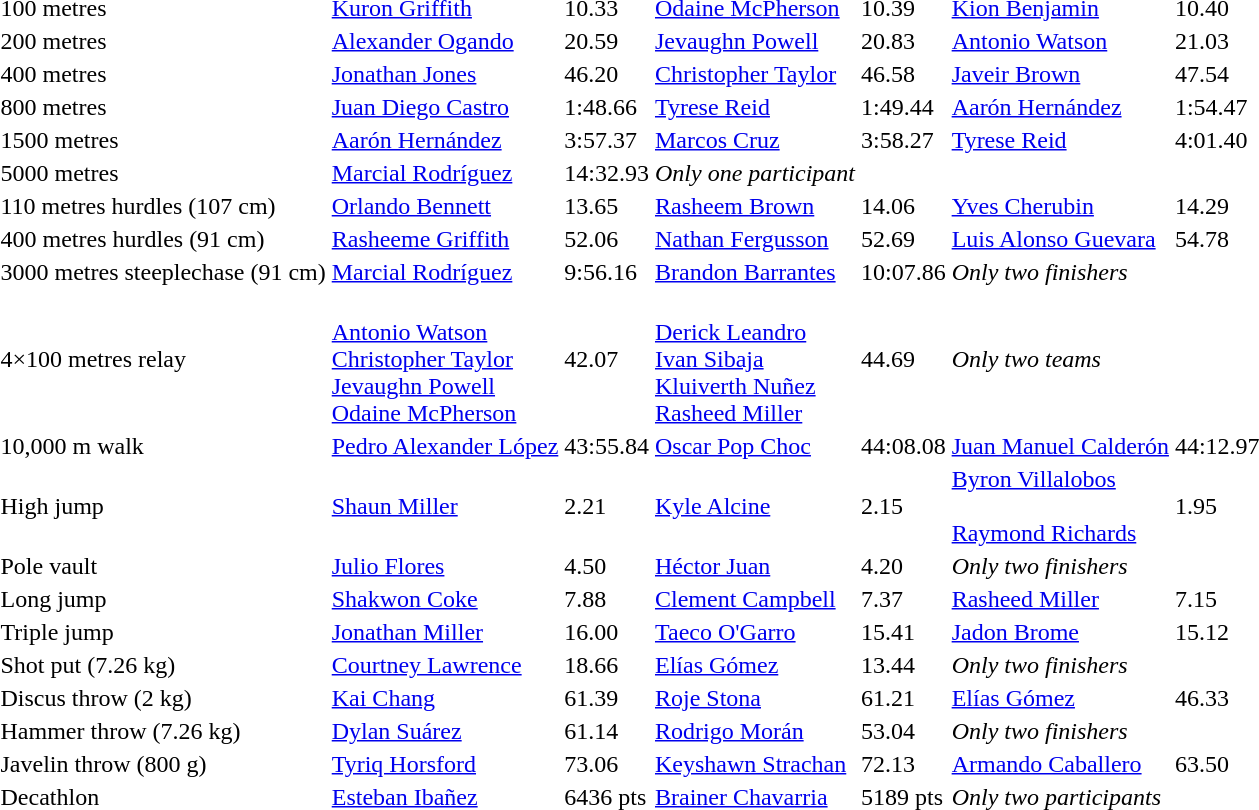<table>
<tr>
<td>100 metres</td>
<td><a href='#'>Kuron Griffith</a><br></td>
<td>10.33</td>
<td><a href='#'>Odaine McPherson</a><br></td>
<td>10.39</td>
<td><a href='#'>Kion Benjamin</a><br></td>
<td>10.40</td>
</tr>
<tr>
<td>200 metres</td>
<td><a href='#'>Alexander Ogando</a><br></td>
<td>20.59</td>
<td><a href='#'>Jevaughn Powell</a><br></td>
<td>20.83</td>
<td><a href='#'>Antonio Watson</a><br></td>
<td>21.03</td>
</tr>
<tr>
<td>400 metres</td>
<td><a href='#'>Jonathan Jones</a><br></td>
<td>46.20</td>
<td><a href='#'>Christopher Taylor</a><br></td>
<td>46.58</td>
<td><a href='#'>Javeir Brown</a><br></td>
<td>47.54</td>
</tr>
<tr>
<td>800 metres</td>
<td><a href='#'>Juan Diego Castro</a><br></td>
<td>1:48.66</td>
<td><a href='#'>Tyrese Reid</a><br></td>
<td>1:49.44</td>
<td><a href='#'>Aarón Hernández</a><br></td>
<td>1:54.47</td>
</tr>
<tr>
<td>1500 metres</td>
<td><a href='#'>Aarón Hernández</a><br></td>
<td>3:57.37</td>
<td><a href='#'>Marcos Cruz</a><br></td>
<td>3:58.27</td>
<td><a href='#'>Tyrese Reid</a><br></td>
<td>4:01.40</td>
</tr>
<tr>
<td>5000 metres</td>
<td><a href='#'>Marcial Rodríguez</a><br></td>
<td>14:32.93</td>
<td><em>Only one participant</em></td>
<td></td>
<td></td>
<td></td>
</tr>
<tr>
<td>110 metres hurdles (107 cm)</td>
<td><a href='#'>Orlando Bennett</a><br></td>
<td>13.65</td>
<td><a href='#'>Rasheem Brown</a><br></td>
<td>14.06</td>
<td><a href='#'>Yves Cherubin</a><br></td>
<td>14.29</td>
</tr>
<tr>
<td>400 metres hurdles (91 cm)</td>
<td><a href='#'>Rasheeme Griffith</a><br></td>
<td>52.06</td>
<td><a href='#'>Nathan Fergusson</a><br></td>
<td>52.69</td>
<td><a href='#'>Luis Alonso Guevara</a><br></td>
<td>54.78</td>
</tr>
<tr>
<td>3000 metres steeplechase (91 cm)</td>
<td><a href='#'>Marcial Rodríguez</a><br></td>
<td>9:56.16</td>
<td><a href='#'>Brandon Barrantes</a><br></td>
<td>10:07.86</td>
<td><em>Only two finishers</em></td>
<td></td>
</tr>
<tr>
<td>4×100 metres relay</td>
<td><br><a href='#'>Antonio Watson</a><br><a href='#'>Christopher Taylor</a><br><a href='#'>Jevaughn Powell</a><br><a href='#'>Odaine McPherson</a></td>
<td>42.07</td>
<td><br><a href='#'>Derick Leandro</a><br><a href='#'>Ivan Sibaja</a><br><a href='#'>Kluiverth Nuñez</a><br><a href='#'>Rasheed Miller</a></td>
<td>44.69</td>
<td><em>Only two teams</em></td>
<td></td>
</tr>
<tr>
<td>10,000 m walk</td>
<td><a href='#'>Pedro Alexander López</a><br></td>
<td>43:55.84</td>
<td><a href='#'>Oscar Pop Choc</a><br></td>
<td>44:08.08</td>
<td><a href='#'>Juan Manuel Calderón</a><br></td>
<td>44:12.97</td>
</tr>
<tr>
<td>High jump</td>
<td><a href='#'>Shaun Miller</a><br></td>
<td>2.21</td>
<td><a href='#'>Kyle Alcine</a><br></td>
<td>2.15</td>
<td><a href='#'>Byron Villalobos</a><br> <br> <a href='#'>Raymond Richards</a><br></td>
<td>1.95</td>
</tr>
<tr>
<td>Pole vault</td>
<td><a href='#'>Julio Flores</a><br></td>
<td>4.50</td>
<td><a href='#'>Héctor Juan</a><br></td>
<td>4.20</td>
<td><em>Only two finishers</em></td>
<td></td>
</tr>
<tr>
<td>Long jump</td>
<td><a href='#'>Shakwon Coke</a><br></td>
<td>7.88</td>
<td><a href='#'>Clement Campbell</a><br></td>
<td>7.37</td>
<td><a href='#'>Rasheed Miller</a><br></td>
<td>7.15</td>
</tr>
<tr>
<td>Triple jump</td>
<td><a href='#'>Jonathan Miller</a><br></td>
<td>16.00</td>
<td><a href='#'>Taeco O'Garro</a><br></td>
<td>15.41</td>
<td><a href='#'>Jadon Brome</a><br></td>
<td>15.12</td>
</tr>
<tr>
<td>Shot put (7.26 kg)</td>
<td><a href='#'>Courtney Lawrence</a><br></td>
<td>18.66</td>
<td><a href='#'>Elías Gómez</a><br></td>
<td>13.44</td>
<td><em>Only two finishers</em></td>
<td></td>
</tr>
<tr>
<td>Discus throw (2 kg)</td>
<td><a href='#'>Kai Chang</a><br></td>
<td>61.39</td>
<td><a href='#'>Roje Stona</a><br></td>
<td>61.21</td>
<td><a href='#'>Elías Gómez</a><br></td>
<td>46.33</td>
</tr>
<tr>
<td>Hammer throw (7.26 kg)</td>
<td><a href='#'>Dylan Suárez</a><br></td>
<td>61.14</td>
<td><a href='#'>Rodrigo Morán</a><br></td>
<td>53.04</td>
<td><em>Only two finishers</em></td>
<td></td>
</tr>
<tr>
<td>Javelin throw (800 g)</td>
<td><a href='#'>Tyriq Horsford</a><br></td>
<td>73.06</td>
<td><a href='#'>Keyshawn Strachan</a><br></td>
<td>72.13</td>
<td><a href='#'>Armando Caballero</a><br></td>
<td>63.50</td>
</tr>
<tr>
<td>Decathlon</td>
<td><a href='#'>Esteban Ibañez</a><br></td>
<td>6436 pts</td>
<td><a href='#'>Brainer Chavarria</a><br></td>
<td>5189 pts</td>
<td><em>Only two participants</em></td>
<td></td>
</tr>
</table>
